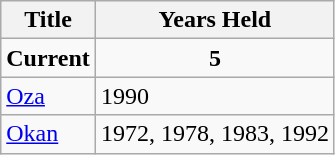<table class="wikitable">
<tr>
<th>Title</th>
<th>Years Held</th>
</tr>
<tr>
<td align="center"><strong>Current</strong></td>
<td align="center"><strong>5</strong></td>
</tr>
<tr>
<td> <a href='#'>Oza</a></td>
<td>1990</td>
</tr>
<tr>
<td> <a href='#'>Okan</a></td>
<td>1972, 1978, 1983, 1992</td>
</tr>
</table>
